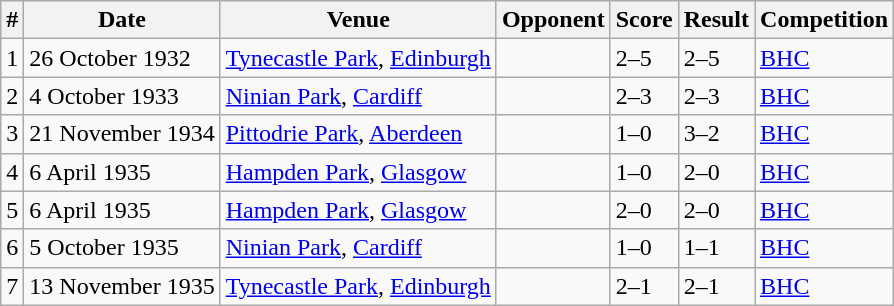<table class="wikitable">
<tr>
<th>#</th>
<th>Date</th>
<th>Venue</th>
<th>Opponent</th>
<th>Score</th>
<th>Result</th>
<th>Competition</th>
</tr>
<tr>
<td>1</td>
<td>26 October 1932</td>
<td><a href='#'>Tynecastle Park</a>, <a href='#'>Edinburgh</a></td>
<td></td>
<td>2–5</td>
<td>2–5</td>
<td><a href='#'>BHC</a></td>
</tr>
<tr>
<td>2</td>
<td>4 October 1933</td>
<td><a href='#'>Ninian Park</a>, <a href='#'>Cardiff</a></td>
<td></td>
<td>2–3</td>
<td>2–3</td>
<td><a href='#'>BHC</a></td>
</tr>
<tr>
<td>3</td>
<td>21 November 1934</td>
<td><a href='#'>Pittodrie Park</a>, <a href='#'>Aberdeen</a></td>
<td></td>
<td>1–0</td>
<td>3–2</td>
<td><a href='#'>BHC</a></td>
</tr>
<tr>
<td>4</td>
<td>6 April 1935</td>
<td><a href='#'>Hampden Park</a>, <a href='#'>Glasgow</a></td>
<td></td>
<td>1–0</td>
<td>2–0</td>
<td><a href='#'>BHC</a></td>
</tr>
<tr>
<td>5</td>
<td>6 April 1935</td>
<td><a href='#'>Hampden Park</a>, <a href='#'>Glasgow</a></td>
<td></td>
<td>2–0</td>
<td>2–0</td>
<td><a href='#'>BHC</a></td>
</tr>
<tr>
<td>6</td>
<td>5 October 1935</td>
<td><a href='#'>Ninian Park</a>, <a href='#'>Cardiff</a></td>
<td></td>
<td>1–0</td>
<td>1–1</td>
<td><a href='#'>BHC</a></td>
</tr>
<tr>
<td>7</td>
<td>13 November 1935</td>
<td><a href='#'>Tynecastle Park</a>, <a href='#'>Edinburgh</a></td>
<td></td>
<td>2–1</td>
<td>2–1</td>
<td><a href='#'>BHC</a></td>
</tr>
</table>
